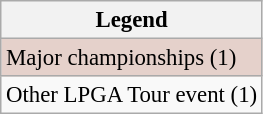<table class="wikitable" style="font-size:95%;">
<tr>
<th>Legend</th>
</tr>
<tr style="background:#e5d1cb;">
<td>Major championships (1)</td>
</tr>
<tr>
<td>Other LPGA Tour event (1)</td>
</tr>
</table>
